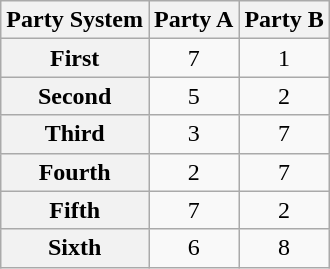<table class="wikitable" align="right" style="margin-left:1em; text-align:center">
<tr>
<th>Party System</th>
<th>Party A</th>
<th>Party B</th>
</tr>
<tr>
<th>First</th>
<td>7</td>
<td>1</td>
</tr>
<tr>
<th>Second</th>
<td>5</td>
<td>2</td>
</tr>
<tr>
<th>Third</th>
<td>3</td>
<td>7</td>
</tr>
<tr>
<th>Fourth</th>
<td>2</td>
<td>7</td>
</tr>
<tr>
<th>Fifth</th>
<td>7</td>
<td>2</td>
</tr>
<tr>
<th>Sixth</th>
<td>6</td>
<td>8</td>
</tr>
</table>
